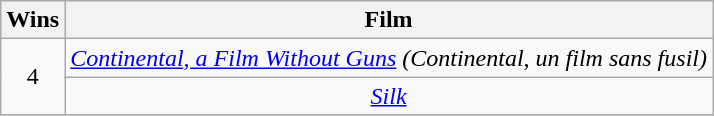<table class="wikitable" style="text-align:center;">
<tr>
<th scope="col" width="17">Wins</th>
<th scope="col" align="center">Film</th>
</tr>
<tr>
<td rowspan="2" style="text-align:center;">4</td>
<td><em><a href='#'>Continental, a Film Without Guns</a> (Continental, un film sans fusil)</em></td>
</tr>
<tr>
<td><em><a href='#'>Silk</a></em></td>
</tr>
<tr>
</tr>
</table>
